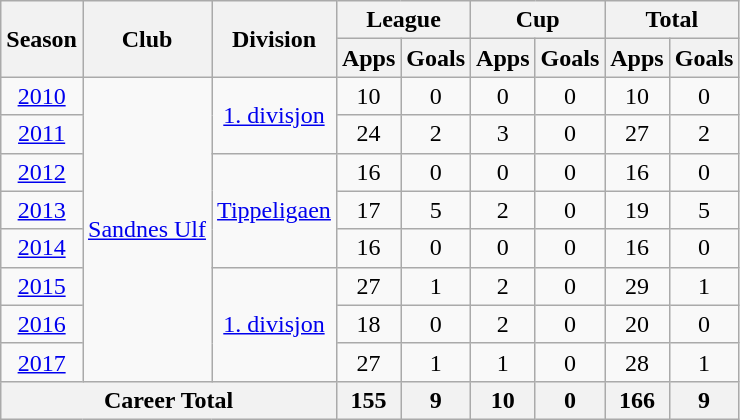<table class="wikitable" style="text-align: center;">
<tr>
<th rowspan="2">Season</th>
<th rowspan="2">Club</th>
<th rowspan="2">Division</th>
<th colspan="2">League</th>
<th colspan="2">Cup</th>
<th colspan="2">Total</th>
</tr>
<tr>
<th>Apps</th>
<th>Goals</th>
<th>Apps</th>
<th>Goals</th>
<th>Apps</th>
<th>Goals</th>
</tr>
<tr>
<td><a href='#'>2010</a></td>
<td rowspan="8" valign="center"><a href='#'>Sandnes Ulf</a></td>
<td rowspan="2" valign="center"><a href='#'>1. divisjon</a></td>
<td>10</td>
<td>0</td>
<td>0</td>
<td>0</td>
<td>10</td>
<td>0</td>
</tr>
<tr>
<td><a href='#'>2011</a></td>
<td>24</td>
<td>2</td>
<td>3</td>
<td>0</td>
<td>27</td>
<td>2</td>
</tr>
<tr>
<td><a href='#'>2012</a></td>
<td rowspan="3" valign="center"><a href='#'>Tippeligaen</a></td>
<td>16</td>
<td>0</td>
<td>0</td>
<td>0</td>
<td>16</td>
<td>0</td>
</tr>
<tr>
<td><a href='#'>2013</a></td>
<td>17</td>
<td>5</td>
<td>2</td>
<td>0</td>
<td>19</td>
<td>5</td>
</tr>
<tr>
<td><a href='#'>2014</a></td>
<td>16</td>
<td>0</td>
<td>0</td>
<td>0</td>
<td>16</td>
<td>0</td>
</tr>
<tr>
<td><a href='#'>2015</a></td>
<td rowspan="3" valign="center"><a href='#'>1. divisjon</a></td>
<td>27</td>
<td>1</td>
<td>2</td>
<td>0</td>
<td>29</td>
<td>1</td>
</tr>
<tr>
<td><a href='#'>2016</a></td>
<td>18</td>
<td>0</td>
<td>2</td>
<td>0</td>
<td>20</td>
<td>0</td>
</tr>
<tr>
<td><a href='#'>2017</a></td>
<td>27</td>
<td>1</td>
<td>1</td>
<td>0</td>
<td>28</td>
<td>1</td>
</tr>
<tr>
<th colspan="3">Career Total</th>
<th>155</th>
<th>9</th>
<th>10</th>
<th>0</th>
<th>166</th>
<th>9</th>
</tr>
</table>
